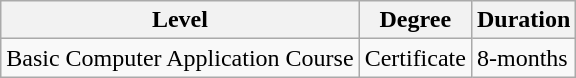<table class="wikitable">
<tr>
<th>Level</th>
<th>Degree</th>
<th>Duration</th>
</tr>
<tr>
<td>Basic Computer Application Course</td>
<td>Certificate</td>
<td>8-months</td>
</tr>
</table>
